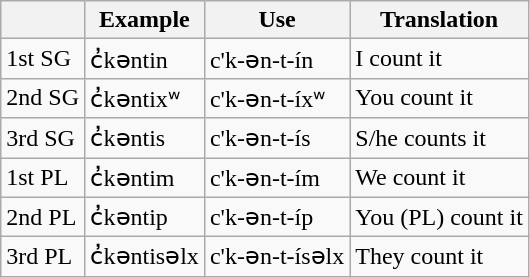<table class="wikitable">
<tr>
<th></th>
<th>Example</th>
<th>Use</th>
<th>Translation</th>
</tr>
<tr>
<td>1st SG</td>
<td>c̓kəntin</td>
<td>c'k-ən-t-ín</td>
<td>I count it</td>
</tr>
<tr>
<td>2nd SG</td>
<td>c̓kəntixʷ</td>
<td>c'k-ən-t-íxʷ</td>
<td>You count it</td>
</tr>
<tr>
<td>3rd SG</td>
<td>c̓kəntis</td>
<td>c'k-ən-t-ís</td>
<td>S/he counts it</td>
</tr>
<tr>
<td>1st PL</td>
<td>c̓kəntim</td>
<td>c'k-ən-t-ím</td>
<td>We count it</td>
</tr>
<tr>
<td>2nd PL</td>
<td>c̓kəntip</td>
<td>c'k-ən-t-íp</td>
<td>You (PL) count it</td>
</tr>
<tr>
<td>3rd PL</td>
<td>c̓kəntisəlx</td>
<td>c'k-ən-t-ísəlx</td>
<td>They count it</td>
</tr>
</table>
